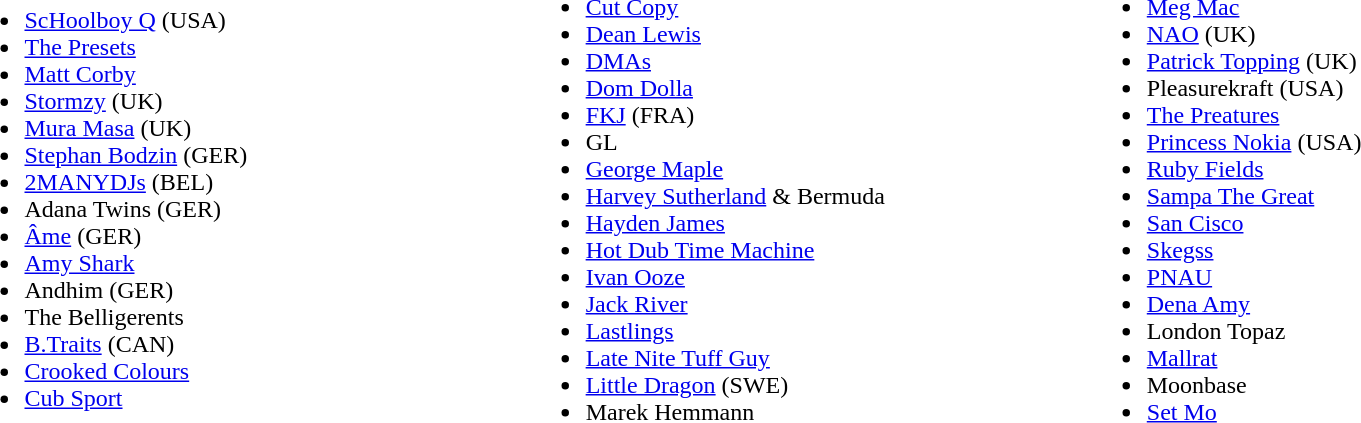<table width=90%|>
<tr>
<td width=33%><br><ul><li><a href='#'>ScHoolboy Q</a> (USA)</li><li><a href='#'>The Presets</a></li><li><a href='#'>Matt Corby</a></li><li><a href='#'>Stormzy</a> (UK)</li><li><a href='#'>Mura Masa</a> (UK)</li><li><a href='#'>Stephan Bodzin</a> (GER)</li><li><a href='#'>2MANYDJs</a> (BEL)</li><li>Adana Twins (GER)</li><li><a href='#'>Âme</a> (GER)</li><li><a href='#'>Amy Shark</a></li><li>Andhim (GER)</li><li>The Belligerents</li><li><a href='#'>B.Traits</a> (CAN)</li><li><a href='#'>Crooked Colours</a></li><li><a href='#'>Cub Sport</a></li></ul></td>
<td width=33%><br><ul><li><a href='#'>Cut Copy</a></li><li><a href='#'>Dean Lewis</a></li><li><a href='#'>DMAs</a></li><li><a href='#'>Dom Dolla</a></li><li><a href='#'>FKJ</a> (FRA)</li><li>GL</li><li><a href='#'>George Maple</a></li><li><a href='#'>Harvey Sutherland</a> & Bermuda</li><li><a href='#'>Hayden James</a></li><li><a href='#'>Hot Dub Time Machine</a></li><li><a href='#'>Ivan Ooze</a></li><li><a href='#'>Jack River</a></li><li><a href='#'>Lastlings</a></li><li><a href='#'>Late Nite Tuff Guy</a></li><li><a href='#'>Little Dragon</a> (SWE)</li><li>Marek Hemmann</li></ul></td>
<td width=33%><br><ul><li><a href='#'>Meg Mac</a></li><li><a href='#'>NAO</a> (UK)</li><li><a href='#'>Patrick Topping</a> (UK)</li><li>Pleasurekraft (USA)</li><li><a href='#'>The Preatures</a></li><li><a href='#'>Princess Nokia</a> (USA)</li><li><a href='#'>Ruby Fields</a></li><li><a href='#'>Sampa The Great</a></li><li><a href='#'>San Cisco</a></li><li><a href='#'>Skegss</a></li><li><a href='#'>PNAU</a></li><li><a href='#'>Dena Amy</a></li><li>London Topaz</li><li><a href='#'>Mallrat</a></li><li>Moonbase</li><li><a href='#'>Set Mo</a></li></ul></td>
<td width=33%></td>
</tr>
</table>
